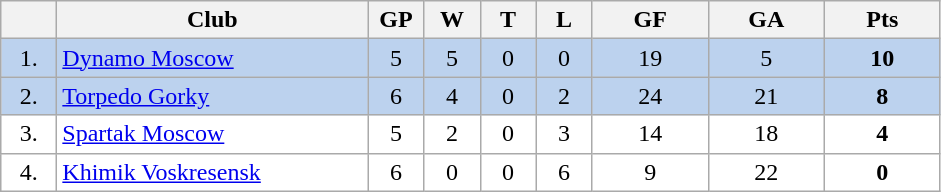<table class="wikitable">
<tr>
<th width="30"></th>
<th width="200">Club</th>
<th width="30">GP</th>
<th width="30">W</th>
<th width="30">T</th>
<th width="30">L</th>
<th width="70">GF</th>
<th width="70">GA</th>
<th width="70">Pts</th>
</tr>
<tr bgcolor="#BCD2EE" align="center">
<td>1.</td>
<td align="left"><a href='#'>Dynamo Moscow</a></td>
<td>5</td>
<td>5</td>
<td>0</td>
<td>0</td>
<td>19</td>
<td>5</td>
<td><strong>10</strong></td>
</tr>
<tr bgcolor="#BCD2EE" align="center">
<td>2.</td>
<td align="left"><a href='#'>Torpedo Gorky</a></td>
<td>6</td>
<td>4</td>
<td>0</td>
<td>2</td>
<td>24</td>
<td>21</td>
<td><strong>8</strong></td>
</tr>
<tr bgcolor="#FFFFFF" align="center">
<td>3.</td>
<td align="left"><a href='#'>Spartak Moscow</a></td>
<td>5</td>
<td>2</td>
<td>0</td>
<td>3</td>
<td>14</td>
<td>18</td>
<td><strong>4</strong></td>
</tr>
<tr bgcolor="#FFFFFF" align="center">
<td>4.</td>
<td align="left"><a href='#'>Khimik Voskresensk</a></td>
<td>6</td>
<td>0</td>
<td>0</td>
<td>6</td>
<td>9</td>
<td>22</td>
<td><strong>0</strong></td>
</tr>
</table>
